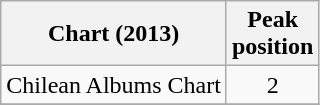<table class="wikitable sortable">
<tr>
<th>Chart (2013)</th>
<th>Peak<br>position</th>
</tr>
<tr>
<td>Chilean Albums Chart</td>
<td style="text-align:center;">2</td>
</tr>
<tr>
</tr>
</table>
